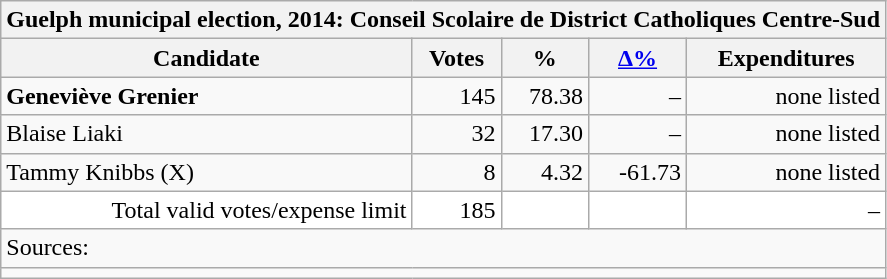<table class="wikitable collapsible">
<tr>
<th colspan="5">Guelph municipal election, 2014: Conseil Scolaire de District Catholiques Centre-Sud</th>
</tr>
<tr>
<th>Candidate</th>
<th>Votes</th>
<th>%</th>
<th><a href='#'>Δ%</a></th>
<th>Expenditures</th>
</tr>
<tr>
<td><strong>Geneviève Grenier</strong></td>
<td align="right">145</td>
<td align="right">78.38</td>
<td align="right">–</td>
<td align="right">none listed</td>
</tr>
<tr>
<td>Blaise Liaki</td>
<td align="right">32</td>
<td align="right">17.30</td>
<td align="right">–</td>
<td align="right">none listed</td>
</tr>
<tr>
<td>Tammy Knibbs (X)</td>
<td align="right">8</td>
<td align="right">4.32</td>
<td align="right">-61.73</td>
<td align="right">none listed</td>
</tr>
<tr>
<td style="text-align:right;background: white;">Total valid votes/expense limit</td>
<td style="text-align:right;background: white;">185</td>
<td style="text-align:right;background: white;"></td>
<td style="text-align:right;background: white;"> </td>
<td style="text-align:right;background: white;">–</td>
</tr>
<tr>
<td colspan="5">Sources: </td>
</tr>
<tr>
<td colspan="5"></td>
</tr>
</table>
